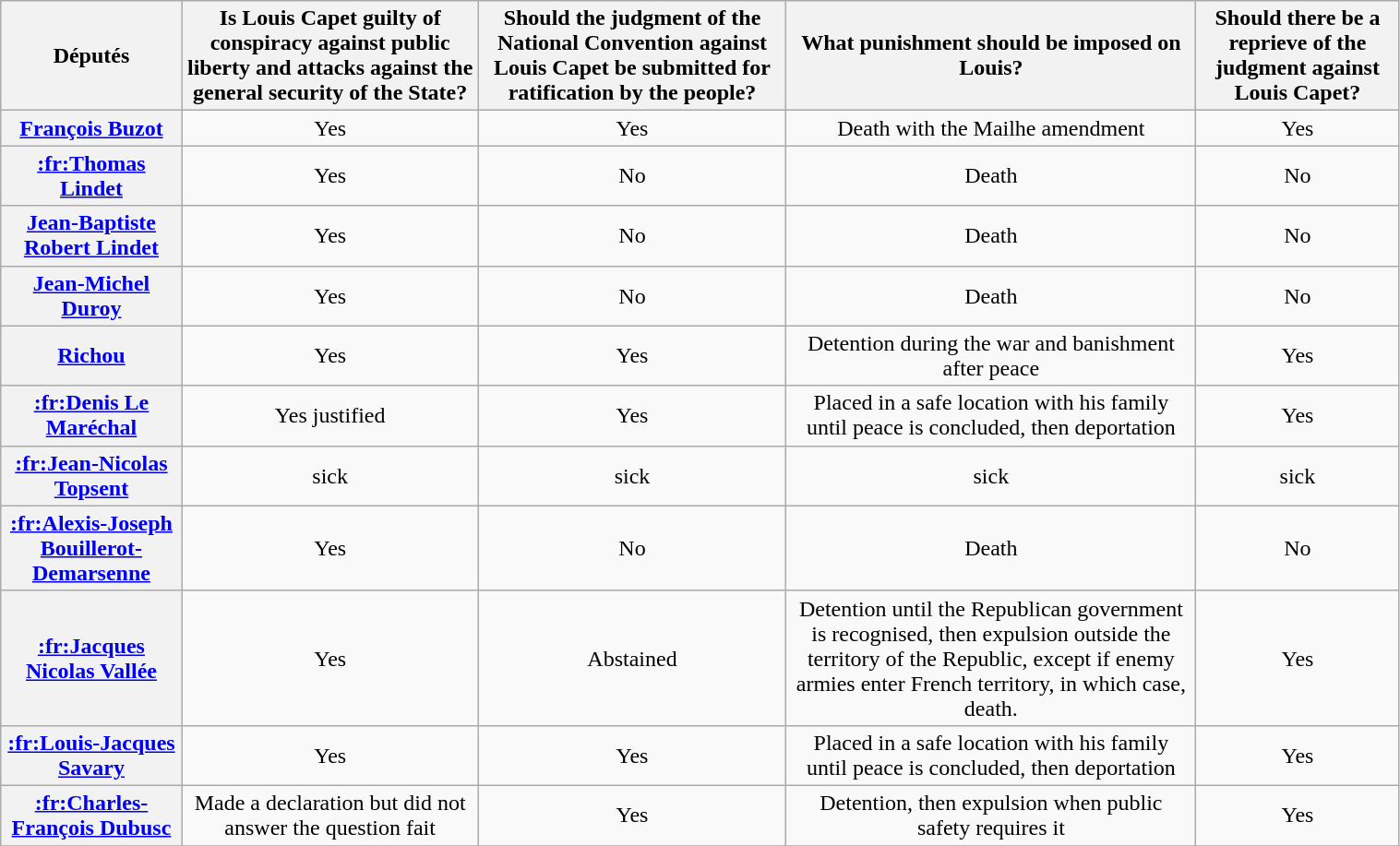<table class="wikitable sortable" style="text-align:center; width:80%;">
<tr>
<th scope=col>Députés</th>
<th scope=col>Is Louis Capet guilty of conspiracy against public liberty and attacks against the general security of the State?</th>
<th scope=col>Should the judgment of the National Convention against Louis Capet be submitted for ratification by the people?</th>
<th scope=col>What punishment should be imposed on Louis?</th>
<th scope=col>Should there be a reprieve of the judgment against Louis Capet?</th>
</tr>
<tr>
<th scope="row"><a href='#'>François Buzot</a></th>
<td>Yes</td>
<td>Yes</td>
<td>Death with the Mailhe amendment</td>
<td>Yes</td>
</tr>
<tr>
<th scope="row"><a href='#'>:fr:Thomas Lindet</a></th>
<td>Yes</td>
<td>No</td>
<td>Death</td>
<td>No</td>
</tr>
<tr>
<th scope="row"><a href='#'>Jean-Baptiste Robert Lindet</a></th>
<td>Yes</td>
<td>No</td>
<td>Death</td>
<td>No</td>
</tr>
<tr>
<th scope="row"><a href='#'>Jean-Michel Duroy</a></th>
<td>Yes</td>
<td>No</td>
<td>Death</td>
<td>No</td>
</tr>
<tr>
<th scope="row"><a href='#'>Richou</a></th>
<td>Yes</td>
<td>Yes</td>
<td>Detention during the war and banishment after peace</td>
<td>Yes</td>
</tr>
<tr>
<th scope="row"><a href='#'>:fr:Denis Le Maréchal</a></th>
<td>Yes justified</td>
<td>Yes</td>
<td>Placed in a safe location with his family until peace is concluded, then deportation</td>
<td>Yes</td>
</tr>
<tr>
<th scope="row"><a href='#'>:fr:Jean-Nicolas Topsent</a></th>
<td>sick</td>
<td>sick</td>
<td>sick</td>
<td>sick</td>
</tr>
<tr>
<th scope="row"><a href='#'>:fr:Alexis-Joseph Bouillerot-Demarsenne</a></th>
<td>Yes</td>
<td>No</td>
<td>Death</td>
<td>No</td>
</tr>
<tr>
<th scope="row"><a href='#'>:fr:Jacques Nicolas Vallée</a></th>
<td>Yes</td>
<td>Abstained</td>
<td>Detention until the Republican government is recognised, then expulsion outside the territory of the Republic, except if enemy armies enter French territory, in which case, death.</td>
<td>Yes</td>
</tr>
<tr>
<th scope="row"><a href='#'>:fr:Louis-Jacques Savary</a></th>
<td>Yes</td>
<td>Yes</td>
<td>Placed in a safe location with his family until peace is concluded, then deportation</td>
<td>Yes</td>
</tr>
<tr>
<th scope="row"><a href='#'>:fr:Charles-François Dubusc</a></th>
<td>Made a declaration but did not answer the question fait</td>
<td>Yes</td>
<td>Detention, then expulsion when public safety requires it</td>
<td>Yes</td>
</tr>
<tr>
</tr>
</table>
